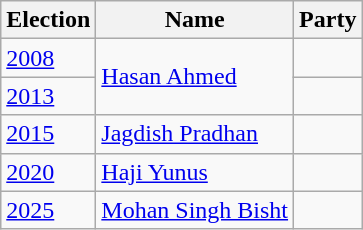<table class="wikitable sortable">
<tr>
<th>Election</th>
<th>Name</th>
<th colspan=2>Party</th>
</tr>
<tr>
<td><a href='#'>2008</a></td>
<td rowspan="2"><a href='#'>Hasan Ahmed</a></td>
<td></td>
</tr>
<tr>
<td><a href='#'>2013</a></td>
</tr>
<tr>
<td><a href='#'>2015</a></td>
<td><a href='#'>Jagdish Pradhan</a></td>
<td></td>
</tr>
<tr>
<td><a href='#'>2020</a></td>
<td><a href='#'>Haji Yunus</a></td>
<td></td>
</tr>
<tr>
<td><a href='#'>2025</a></td>
<td><a href='#'>Mohan Singh Bisht</a></td>
<td></td>
</tr>
</table>
